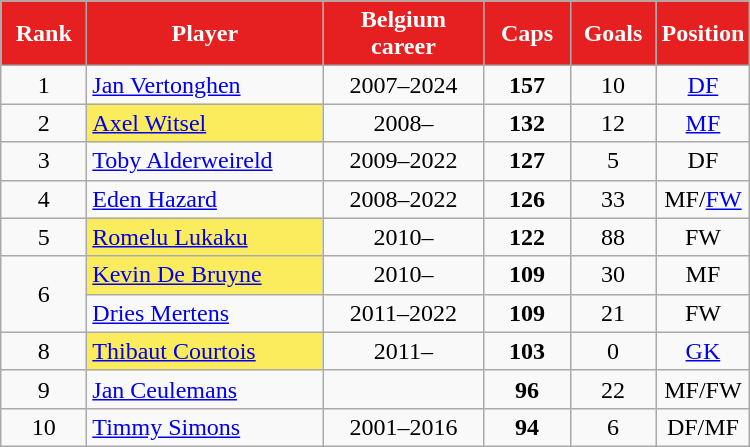<table class="wikitable sortable" style="text-align:center;">
<tr>
<th style="width:50px; background:#e62020; color:white;">Rank</th>
<th style="width:150px; background:#e62020; color:white;">Player</th>
<th style="width:100px; background:#e62020; color:white;">Belgium career</th>
<th style="width:50px; background:#e62020; color:white;">Caps</th>
<th style="width:50px; background:#e62020; color:white;">Goals</th>
<th style="width:50px; background:#e62020; color:white;">Position</th>
</tr>
<tr>
<td>1</td>
<td style="text-align:left;"><a href='#'>Jan Vertonghen</a></td>
<td>2007–2024</td>
<td><strong>157</strong></td>
<td>10</td>
<td><a href='#'>DF</a></td>
</tr>
<tr>
<td>2</td>
<td style="text-align:left;background:#fbec5d"><a href='#'>Axel Witsel</a></td>
<td>2008–</td>
<td><strong>132</strong></td>
<td>12</td>
<td><a href='#'>MF</a></td>
</tr>
<tr>
<td>3</td>
<td style="text-align:left;"><a href='#'>Toby Alderweireld</a></td>
<td>2009–2022</td>
<td><strong>127</strong></td>
<td>5</td>
<td>DF</td>
</tr>
<tr>
<td>4</td>
<td style="text-align:left;"><a href='#'>Eden Hazard</a></td>
<td>2008–2022</td>
<td><strong>126</strong></td>
<td>33</td>
<td>MF/<a href='#'>FW</a></td>
</tr>
<tr>
<td>5</td>
<td style="text-align:left;background:#fbec5d"><a href='#'>Romelu Lukaku</a></td>
<td>2010–</td>
<td><strong>122</strong></td>
<td>88</td>
<td>FW</td>
</tr>
<tr>
<td rowspan=2>6</td>
<td style="text-align:left;background:#fbec5d"><a href='#'>Kevin De Bruyne</a></td>
<td>2010–</td>
<td><strong>109</strong></td>
<td>30</td>
<td>MF</td>
</tr>
<tr>
<td style="text-align:left;"><a href='#'>Dries Mertens</a></td>
<td>2011–2022</td>
<td><strong>109</strong></td>
<td>21</td>
<td>FW</td>
</tr>
<tr>
<td>8</td>
<td style="text-align:left;background:#fbec5d"><a href='#'>Thibaut Courtois</a></td>
<td>2011–</td>
<td><strong>103</strong></td>
<td>0</td>
<td><a href='#'>GK</a></td>
</tr>
<tr>
<td>9</td>
<td style="text-align:left;"><a href='#'>Jan Ceulemans</a></td>
<td></td>
<td><strong>96</strong></td>
<td>22</td>
<td>MF/FW</td>
</tr>
<tr>
<td>10</td>
<td style="text-align:left;"><a href='#'>Timmy Simons</a></td>
<td>2001–2016</td>
<td><strong>94</strong></td>
<td>6</td>
<td>DF/MF</td>
</tr>
</table>
